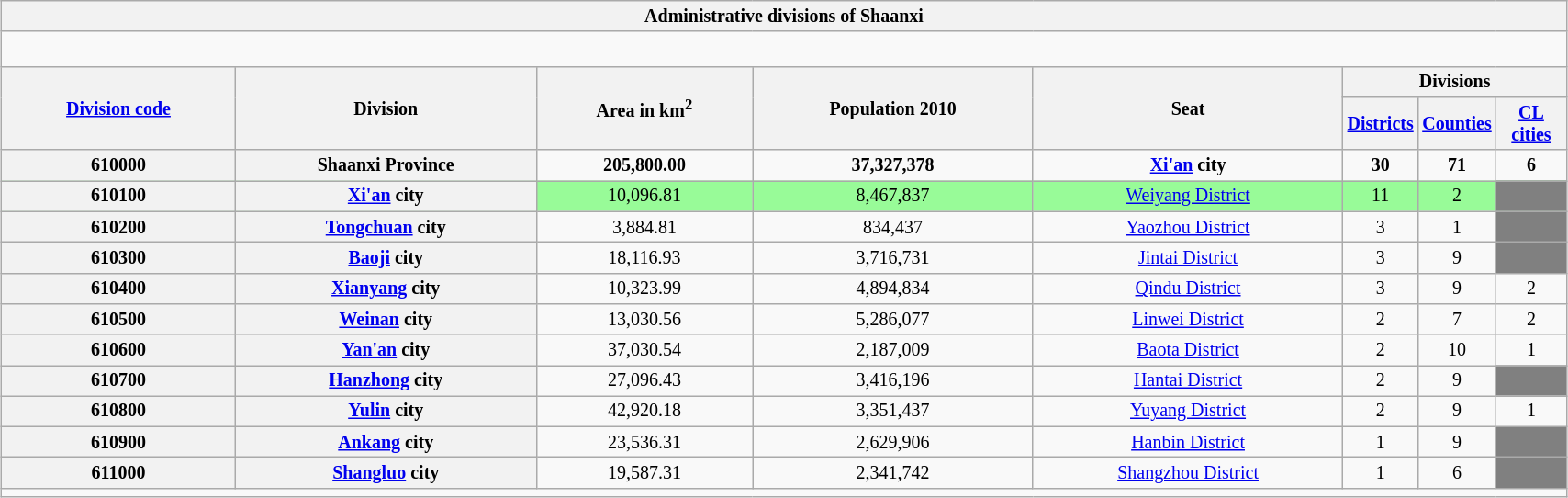<table class="wikitable" style="margin:1em auto 1em auto; width:90%; font-size:smaller; text-align:center">
<tr>
<th colspan="9"><strong>Administrative divisions of Shaanxi</strong></th>
</tr>
<tr>
<td colspan="9" style="font-size:larger"><div><br> 











</div></td>
</tr>
<tr>
<th ! scope="col" rowspan="2"><a href='#'>Division code</a></th>
<th ! scope="col" rowspan="2">Division</th>
<th ! scope="col" rowspan="2">Area in km<sup>2</sup></th>
<th ! scope="col" rowspan="2">Population 2010</th>
<th ! scope="col" rowspan="2">Seat</th>
<th ! scope="col" colspan="3">Divisions</th>
</tr>
<tr>
<th ! scope="col" style="width:45px;"><a href='#'>Districts</a></th>
<th ! scope="col" style="width:45px;"><a href='#'>Counties</a></th>
<th ! scope="col" style="width:45px;"><a href='#'>CL cities</a></th>
</tr>
<tr style="font-weight: bold">
<th>610000</th>
<th>Shaanxi Province</th>
<td>205,800.00</td>
<td>37,327,378</td>
<td><a href='#'>Xi'an</a> city</td>
<td>30</td>
<td>71</td>
<td>6</td>
</tr>
<tr style="background:#98fb98;">
<th>610100</th>
<th><a href='#'>Xi'an</a> city</th>
<td>10,096.81</td>
<td>8,467,837</td>
<td><a href='#'>Weiyang District</a></td>
<td>11</td>
<td>2</td>
<td style="background:gray;"></td>
</tr>
<tr>
<th>610200</th>
<th><a href='#'>Tongchuan</a> city</th>
<td>3,884.81</td>
<td>834,437</td>
<td><a href='#'>Yaozhou District</a></td>
<td>3</td>
<td>1</td>
<td style="background:gray;"></td>
</tr>
<tr>
<th>610300</th>
<th><a href='#'>Baoji</a> city</th>
<td>18,116.93</td>
<td>3,716,731</td>
<td><a href='#'>Jintai District</a></td>
<td>3</td>
<td>9</td>
<td style="background:gray;"></td>
</tr>
<tr>
<th>610400</th>
<th><a href='#'>Xianyang</a> city</th>
<td>10,323.99</td>
<td>4,894,834</td>
<td><a href='#'>Qindu District</a></td>
<td>3</td>
<td>9</td>
<td>2</td>
</tr>
<tr>
<th>610500</th>
<th><a href='#'>Weinan</a> city</th>
<td>13,030.56</td>
<td>5,286,077</td>
<td><a href='#'>Linwei District</a></td>
<td>2</td>
<td>7</td>
<td>2</td>
</tr>
<tr>
<th>610600</th>
<th><a href='#'>Yan'an</a> city</th>
<td>37,030.54</td>
<td>2,187,009</td>
<td><a href='#'>Baota District</a></td>
<td>2</td>
<td>10</td>
<td>1</td>
</tr>
<tr>
<th>610700</th>
<th><a href='#'>Hanzhong</a> city</th>
<td>27,096.43</td>
<td>3,416,196</td>
<td><a href='#'>Hantai District</a></td>
<td>2</td>
<td>9</td>
<td style="background:gray;"></td>
</tr>
<tr>
<th>610800</th>
<th><a href='#'>Yulin</a> city</th>
<td>42,920.18</td>
<td>3,351,437</td>
<td><a href='#'>Yuyang District</a></td>
<td>2</td>
<td>9</td>
<td>1</td>
</tr>
<tr>
<th>610900</th>
<th><a href='#'>Ankang</a> city</th>
<td>23,536.31</td>
<td>2,629,906</td>
<td><a href='#'>Hanbin District</a></td>
<td>1</td>
<td>9</td>
<td style="background:gray;"></td>
</tr>
<tr>
<th>611000</th>
<th><a href='#'>Shangluo</a> city</th>
<td>19,587.31</td>
<td>2,341,742</td>
<td><a href='#'>Shangzhou District</a></td>
<td>1</td>
<td>6</td>
<td style="background:gray;"></td>
</tr>
<tr>
<td colspan = "11"></td>
</tr>
</table>
